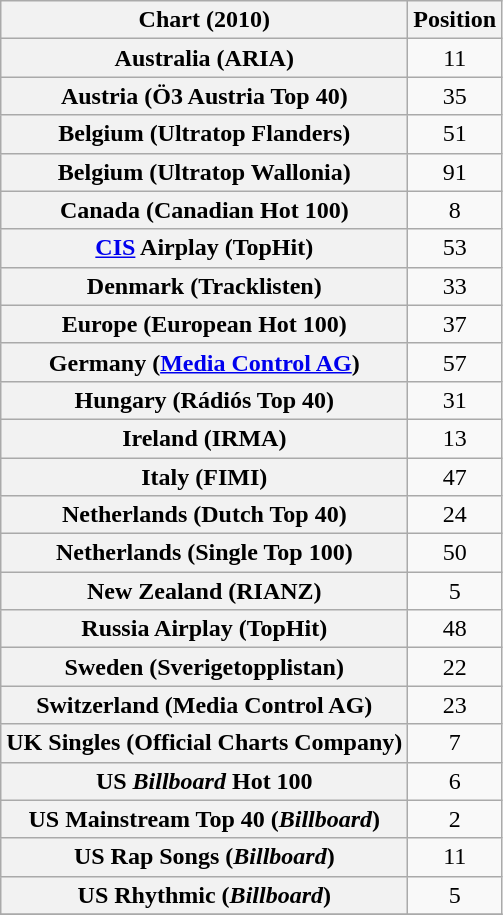<table class="wikitable sortable plainrowheaders" style="text-align:center">
<tr>
<th scope="col">Chart (2010)</th>
<th scope="col">Position</th>
</tr>
<tr>
<th scope="row">Australia (ARIA)</th>
<td>11</td>
</tr>
<tr>
<th scope="row">Austria (Ö3 Austria Top 40)</th>
<td>35</td>
</tr>
<tr>
<th scope="row">Belgium (Ultratop Flanders)</th>
<td>51</td>
</tr>
<tr>
<th scope="row">Belgium (Ultratop Wallonia)</th>
<td>91</td>
</tr>
<tr>
<th scope="row">Canada (Canadian Hot 100)</th>
<td>8</td>
</tr>
<tr>
<th scope="row"><a href='#'>CIS</a> Airplay (TopHit)</th>
<td>53</td>
</tr>
<tr>
<th scope="row">Denmark (Tracklisten)</th>
<td>33</td>
</tr>
<tr>
<th scope="row">Europe (European Hot 100)</th>
<td>37</td>
</tr>
<tr>
<th scope="row">Germany (<a href='#'>Media Control AG</a>)</th>
<td>57</td>
</tr>
<tr>
<th scope="row">Hungary (Rádiós Top 40)</th>
<td>31</td>
</tr>
<tr>
<th scope="row">Ireland (IRMA)</th>
<td>13</td>
</tr>
<tr>
<th scope="row">Italy (FIMI)</th>
<td>47</td>
</tr>
<tr>
<th scope="row">Netherlands (Dutch Top 40)</th>
<td>24</td>
</tr>
<tr>
<th scope="row">Netherlands (Single Top 100)</th>
<td>50</td>
</tr>
<tr>
<th scope="row">New Zealand (RIANZ)</th>
<td>5</td>
</tr>
<tr>
<th scope="row">Russia Airplay (TopHit)</th>
<td>48</td>
</tr>
<tr>
<th scope="row">Sweden (Sverigetopplistan)</th>
<td>22</td>
</tr>
<tr>
<th scope="row">Switzerland (Media Control AG)</th>
<td>23</td>
</tr>
<tr>
<th scope="row">UK Singles (Official Charts Company)</th>
<td>7</td>
</tr>
<tr>
<th scope="row">US <em>Billboard</em> Hot 100</th>
<td>6</td>
</tr>
<tr>
<th scope="row">US Mainstream Top 40 (<em>Billboard</em>)</th>
<td>2</td>
</tr>
<tr>
<th scope="row">US Rap Songs (<em>Billboard</em>)</th>
<td>11</td>
</tr>
<tr>
<th scope="row">US Rhythmic (<em>Billboard</em>)</th>
<td>5</td>
</tr>
<tr>
</tr>
</table>
